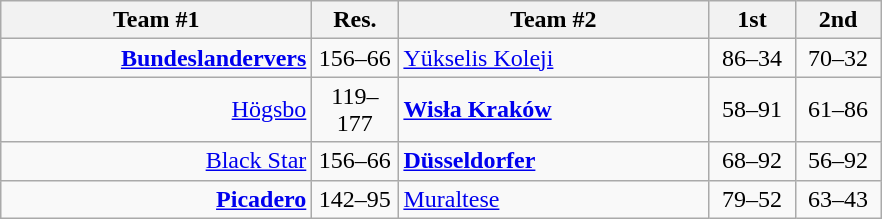<table class=wikitable style="text-align:center">
<tr>
<th width=200>Team #1</th>
<th width=50>Res.</th>
<th width=200>Team #2</th>
<th width=50>1st</th>
<th width=50>2nd</th>
</tr>
<tr>
<td align=right><strong><a href='#'>Bundeslandervers</a></strong> </td>
<td align=center>156–66</td>
<td align=left> <a href='#'>Yükselis Koleji</a></td>
<td align=center>86–34</td>
<td align=center>70–32</td>
</tr>
<tr>
<td align=right><a href='#'>Högsbo</a> </td>
<td align=center>119–177</td>
<td align=left> <strong><a href='#'>Wisła Kraków</a></strong></td>
<td align=center>58–91</td>
<td align=center>61–86</td>
</tr>
<tr>
<td align=right><a href='#'>Black Star</a> </td>
<td align=center>156–66</td>
<td align=left> <strong><a href='#'>Düsseldorfer</a></strong></td>
<td align=center>68–92</td>
<td align=center>56–92</td>
</tr>
<tr>
<td align=right><strong><a href='#'>Picadero</a></strong> </td>
<td align=center>142–95</td>
<td align=left> <a href='#'>Muraltese</a></td>
<td align=center>79–52</td>
<td align=center>63–43</td>
</tr>
</table>
